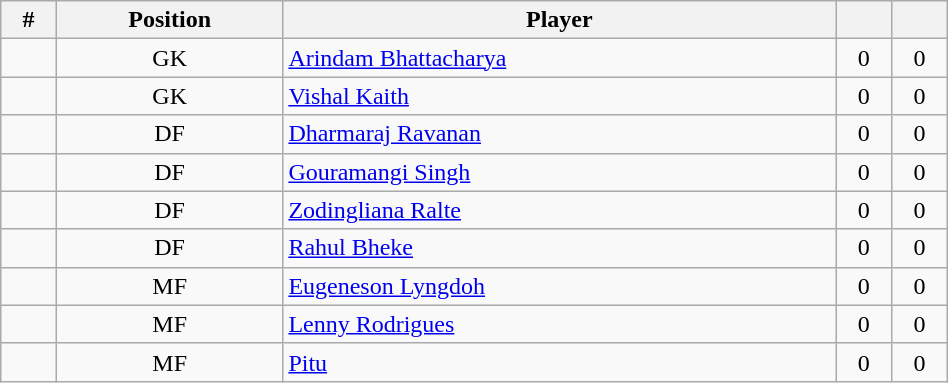<table class="wikitable sortable" style="width:50%; text-align:center;">
<tr>
<th>#</th>
<th>Position</th>
<th>Player</th>
<th></th>
<th></th>
</tr>
<tr>
<td></td>
<td>GK</td>
<td align="left"> <a href='#'>Arindam Bhattacharya</a></td>
<td>0</td>
<td>0</td>
</tr>
<tr>
<td></td>
<td>GK</td>
<td align="left"> <a href='#'>Vishal Kaith</a></td>
<td>0</td>
<td>0</td>
</tr>
<tr>
<td></td>
<td>DF</td>
<td align="left"> <a href='#'>Dharmaraj Ravanan</a></td>
<td>0</td>
<td>0</td>
</tr>
<tr>
<td></td>
<td>DF</td>
<td align="left"> <a href='#'>Gouramangi Singh</a></td>
<td>0</td>
<td>0</td>
</tr>
<tr>
<td></td>
<td>DF</td>
<td align="left"> <a href='#'>Zodingliana Ralte</a></td>
<td>0</td>
<td>0</td>
</tr>
<tr>
<td></td>
<td>DF</td>
<td align="left"> <a href='#'>Rahul Bheke</a></td>
<td>0</td>
<td>0</td>
</tr>
<tr>
<td></td>
<td>MF</td>
<td align="left"> <a href='#'>Eugeneson Lyngdoh</a></td>
<td>0</td>
<td>0</td>
</tr>
<tr>
<td></td>
<td>MF</td>
<td align="left"> <a href='#'>Lenny Rodrigues</a></td>
<td>0</td>
<td>0</td>
</tr>
<tr>
<td></td>
<td>MF</td>
<td align="left"> <a href='#'>Pitu</a></td>
<td>0</td>
<td>0</td>
</tr>
</table>
